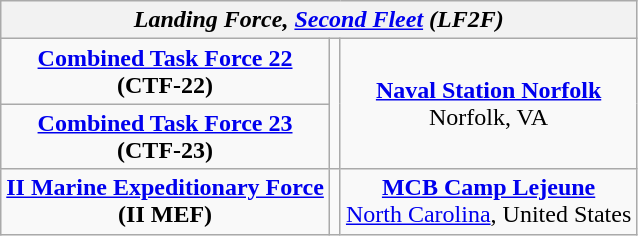<table class="wikitable" style="text-align:center;">
<tr>
<th colspan="3"><strong><em>Landing Force, <a href='#'>Second Fleet</a> (LF2F)</em></strong></th>
</tr>
<tr>
<td><strong><a href='#'>Combined Task Force 22</a><br>(CTF-22)</strong></td>
<td rowspan="2"></td>
<td rowspan="2"><strong><a href='#'>Naval Station Norfolk</a></strong><br>Norfolk, VA</td>
</tr>
<tr>
<td><strong><a href='#'>Combined Task Force 23</a><br>(CTF-23)</strong></td>
</tr>
<tr>
<td><strong><a href='#'>II Marine Expeditionary Force</a><br>(II MEF)</strong></td>
<td></td>
<td><strong><a href='#'>MCB Camp Lejeune</a><br></strong><a href='#'>North Carolina</a>, United States</td>
</tr>
</table>
